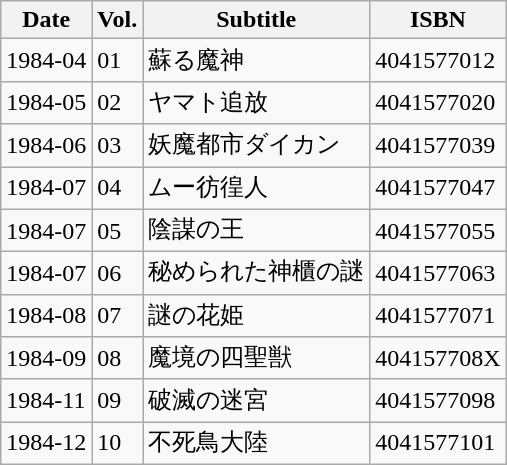<table class="wikitable">
<tr>
<th>Date</th>
<th>Vol.</th>
<th>Subtitle</th>
<th>ISBN</th>
</tr>
<tr>
<td>1984-04</td>
<td>01</td>
<td>蘇る魔神</td>
<td>4041577012</td>
</tr>
<tr>
<td>1984-05</td>
<td>02</td>
<td>ヤマト追放</td>
<td>4041577020</td>
</tr>
<tr>
<td>1984-06</td>
<td>03</td>
<td>妖魔都市ダイカン</td>
<td>4041577039</td>
</tr>
<tr>
<td>1984-07</td>
<td>04</td>
<td>ムー彷徨人</td>
<td>4041577047</td>
</tr>
<tr>
<td>1984-07</td>
<td>05</td>
<td>陰謀の王</td>
<td>4041577055</td>
</tr>
<tr>
<td>1984-07</td>
<td>06</td>
<td>秘められた神櫃の謎</td>
<td>4041577063</td>
</tr>
<tr>
<td>1984-08</td>
<td>07</td>
<td>謎の花姫</td>
<td>4041577071</td>
</tr>
<tr>
<td>1984-09</td>
<td>08</td>
<td>魔境の四聖獣</td>
<td>404157708X</td>
</tr>
<tr>
<td>1984-11</td>
<td>09</td>
<td>破滅の迷宮</td>
<td>4041577098</td>
</tr>
<tr>
<td>1984-12</td>
<td>10</td>
<td>不死鳥大陸</td>
<td>4041577101</td>
</tr>
</table>
